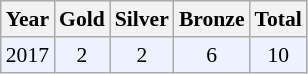<table class="sortable wikitable" style="font-size: 90%;">
<tr>
<th>Year</th>
<th>Gold</th>
<th>Silver</th>
<th>Bronze</th>
<th>Total</th>
</tr>
<tr style="background:#ECF2FF">
<td align="center">2017</td>
<td align="center">2</td>
<td align="center">2</td>
<td align="center">6</td>
<td align="center">10</td>
</tr>
</table>
